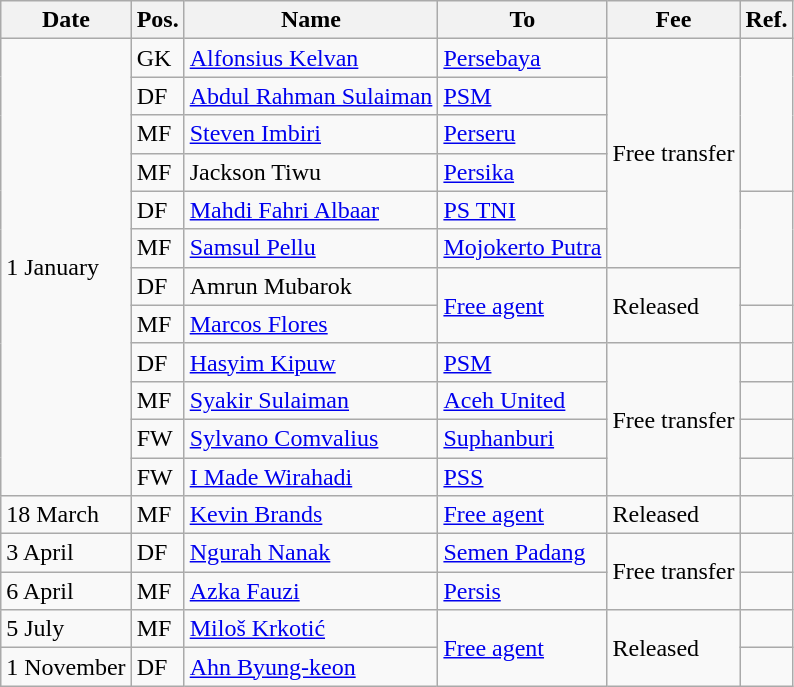<table class="wikitable">
<tr>
<th>Date</th>
<th>Pos.</th>
<th>Name</th>
<th>To</th>
<th>Fee</th>
<th>Ref.</th>
</tr>
<tr>
<td rowspan="12">1 January</td>
<td>GK</td>
<td> <a href='#'>Alfonsius Kelvan</a></td>
<td><a href='#'>Persebaya</a></td>
<td rowspan="6">Free transfer</td>
<td rowspan="4"></td>
</tr>
<tr>
<td>DF</td>
<td> <a href='#'>Abdul Rahman Sulaiman</a></td>
<td><a href='#'>PSM</a></td>
</tr>
<tr>
<td>MF</td>
<td> <a href='#'>Steven Imbiri</a></td>
<td><a href='#'>Perseru</a></td>
</tr>
<tr>
<td>MF</td>
<td> Jackson Tiwu</td>
<td><a href='#'>Persika</a></td>
</tr>
<tr>
<td>DF</td>
<td> <a href='#'>Mahdi Fahri Albaar</a></td>
<td><a href='#'>PS TNI</a></td>
<td rowspan="3"></td>
</tr>
<tr>
<td>MF</td>
<td> <a href='#'>Samsul Pellu</a></td>
<td><a href='#'>Mojokerto Putra</a></td>
</tr>
<tr>
<td>DF</td>
<td> Amrun Mubarok</td>
<td rowspan="2"><a href='#'>Free agent</a></td>
<td rowspan="2">Released</td>
</tr>
<tr>
<td>MF</td>
<td> <a href='#'>Marcos Flores</a></td>
<td></td>
</tr>
<tr>
<td>DF</td>
<td> <a href='#'>Hasyim Kipuw</a></td>
<td><a href='#'>PSM</a></td>
<td rowspan="4">Free transfer</td>
<td></td>
</tr>
<tr>
<td>MF</td>
<td> <a href='#'>Syakir Sulaiman</a></td>
<td><a href='#'>Aceh United</a></td>
<td></td>
</tr>
<tr>
<td>FW</td>
<td> <a href='#'>Sylvano Comvalius</a></td>
<td> <a href='#'>Suphanburi</a></td>
<td></td>
</tr>
<tr>
<td>FW</td>
<td> <a href='#'>I Made Wirahadi</a></td>
<td><a href='#'>PSS</a></td>
<td></td>
</tr>
<tr>
<td>18 March</td>
<td>MF</td>
<td> <a href='#'>Kevin Brands</a></td>
<td><a href='#'>Free agent</a></td>
<td>Released</td>
<td></td>
</tr>
<tr>
<td>3 April</td>
<td>DF</td>
<td> <a href='#'>Ngurah Nanak</a></td>
<td><a href='#'>Semen Padang</a></td>
<td rowspan="2">Free transfer</td>
<td></td>
</tr>
<tr>
<td>6 April</td>
<td>MF</td>
<td> <a href='#'>Azka Fauzi</a></td>
<td><a href='#'>Persis</a></td>
<td></td>
</tr>
<tr>
<td>5 July</td>
<td>MF</td>
<td> <a href='#'>Miloš Krkotić</a></td>
<td rowspan="2"><a href='#'>Free agent</a></td>
<td rowspan="2">Released</td>
<td></td>
</tr>
<tr>
<td>1 November</td>
<td>DF</td>
<td> <a href='#'>Ahn Byung-keon</a></td>
<td></td>
</tr>
</table>
